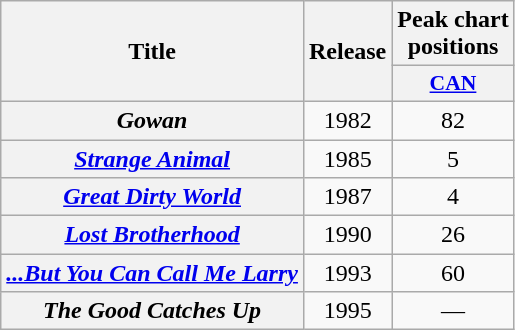<table class="wikitable plainrowheaders" style="text-align:center;">
<tr>
<th rowspan="2">Title</th>
<th rowspan="2">Release</th>
<th colspan="1">Peak chart<br>positions</th>
</tr>
<tr>
<th scope="col" style=font-size:90%;"><a href='#'>CAN</a></th>
</tr>
<tr>
<th scope="row"><em>Gowan</em></th>
<td>1982</td>
<td align="center">82</td>
</tr>
<tr>
<th scope="row"><em><a href='#'>Strange Animal</a></em></th>
<td>1985</td>
<td align="center">5</td>
</tr>
<tr>
<th scope="row"><em><a href='#'>Great Dirty World</a></em></th>
<td>1987</td>
<td align="center">4</td>
</tr>
<tr>
<th scope="row"><em><a href='#'>Lost Brotherhood</a></em></th>
<td>1990</td>
<td align="center">26</td>
</tr>
<tr>
<th scope="row"><em><a href='#'>...But You Can Call Me Larry</a></em></th>
<td>1993</td>
<td align="center">60</td>
</tr>
<tr>
<th scope="row"><em>The Good Catches Up</em></th>
<td>1995</td>
<td align="center">—</td>
</tr>
</table>
